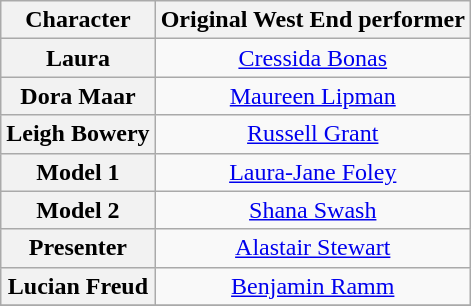<table class="wikitable">
<tr>
<th scope="col">Character</th>
<th scope="col" class="unsortable">Original West End performer</th>
</tr>
<tr>
<th scope="row">Laura</th>
<td style="text-align:center;"><a href='#'>Cressida Bonas</a></td>
</tr>
<tr>
<th scope="row">Dora Maar</th>
<td style="text-align:center;"><a href='#'>Maureen Lipman</a></td>
</tr>
<tr>
<th scope="row">Leigh Bowery</th>
<td style="text-align:center;"><a href='#'>Russell Grant</a></td>
</tr>
<tr>
<th scope="row">Model 1</th>
<td style="text-align:center;"><a href='#'>Laura-Jane Foley</a></td>
</tr>
<tr>
<th scope="row">Model 2</th>
<td style="text-align:center;"><a href='#'>Shana Swash</a></td>
</tr>
<tr>
<th scope="row">Presenter</th>
<td style="text-align:center;"><a href='#'>Alastair Stewart</a></td>
</tr>
<tr>
<th scope="row">Lucian Freud</th>
<td style="text-align:center;"><a href='#'>Benjamin Ramm</a></td>
</tr>
<tr>
</tr>
</table>
